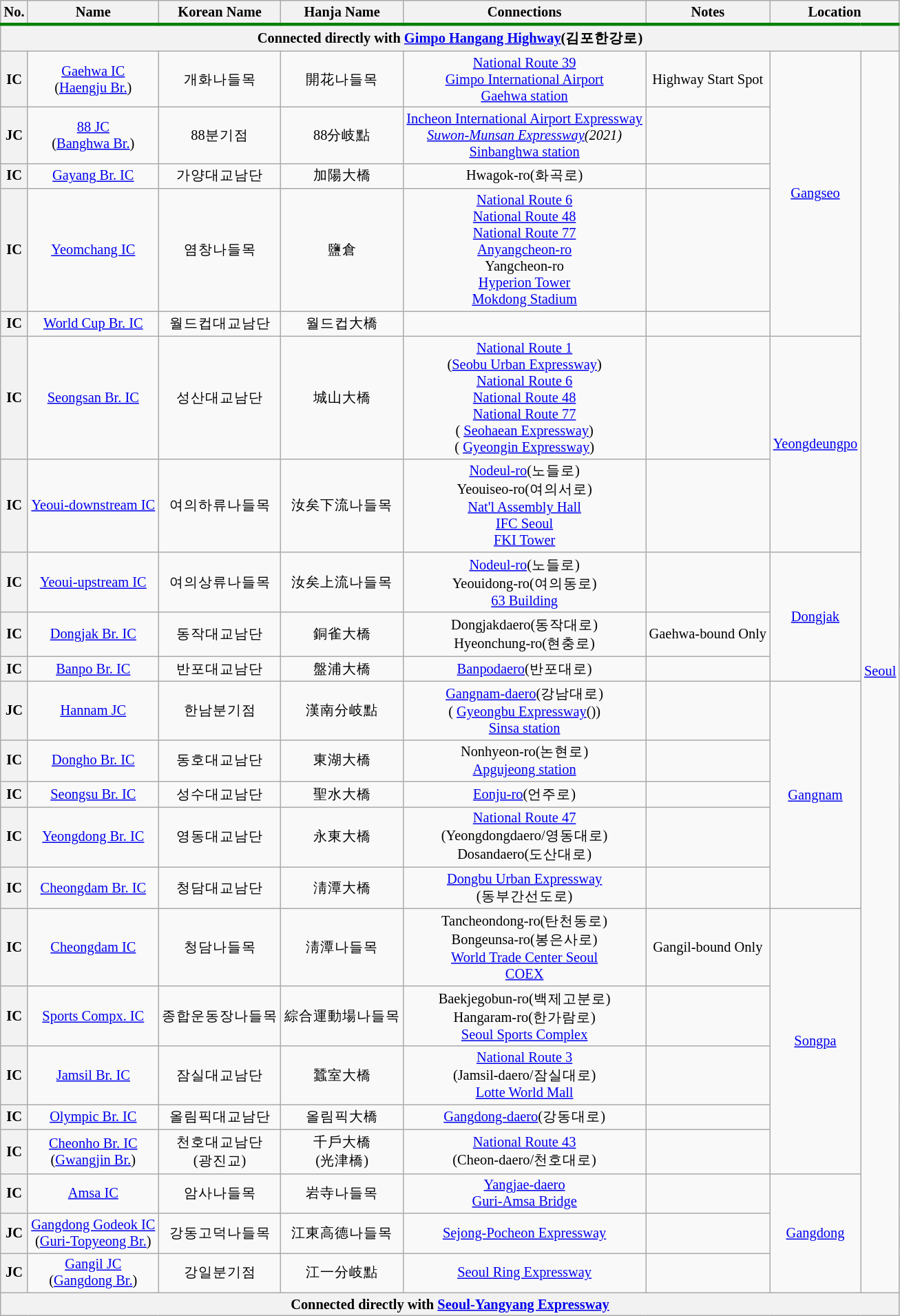<table class="wikitable" style="font-size: 85%; text-align: center;">
<tr style="border-bottom:solid 0.25em green;">
<th>No.</th>
<th>Name</th>
<th>Korean Name</th>
<th>Hanja Name</th>
<th>Connections</th>
<th>Notes</th>
<th colspan="2">Location</th>
</tr>
<tr>
<th colspan="8">Connected directly with  <a href='#'>Gimpo Hangang Highway</a>(김포한강로)</th>
</tr>
<tr>
<th>IC</th>
<td><a href='#'>Gaehwa IC</a><br>(<a href='#'>Haengju Br.</a>)</td>
<td>개화나들목</td>
<td>開花나들목</td>
<td> <a href='#'>National Route 39</a><br><a href='#'>Gimpo International Airport</a><br><a href='#'>Gaehwa station</a></td>
<td>Highway Start Spot</td>
<td rowspan="5"><a href='#'>Gangseo</a></td>
<td rowspan="23"><a href='#'>Seoul</a></td>
</tr>
<tr>
<th>JC</th>
<td><a href='#'>88 JC</a><br>(<a href='#'>Banghwa Br.</a>)</td>
<td>88분기점</td>
<td>88分岐點</td>
<td> <a href='#'>Incheon International Airport Expressway</a><br> <em><a href='#'>Suwon-Munsan Expressway</a>(2021)</em><br><a href='#'>Sinbanghwa station</a></td>
<td></td>
</tr>
<tr>
<th>IC</th>
<td><a href='#'>Gayang Br. IC</a></td>
<td>가양대교남단</td>
<td>加陽大橋</td>
<td>Hwagok-ro(화곡로)</td>
<td></td>
</tr>
<tr>
<th>IC</th>
<td><a href='#'>Yeomchang IC</a></td>
<td>염창나들목</td>
<td>鹽倉</td>
<td> <a href='#'>National Route 6</a><br> <a href='#'>National Route 48</a><br> <a href='#'>National Route 77</a><br><a href='#'>Anyangcheon-ro</a><br>Yangcheon-ro<br><a href='#'>Hyperion Tower</a><br><a href='#'>Mokdong Stadium</a></td>
<td></td>
</tr>
<tr>
<th>IC</th>
<td><a href='#'>World Cup Br. IC</a></td>
<td>월드컵대교남단</td>
<td>월드컵大橋</td>
<td></td>
<td></td>
</tr>
<tr>
<th>IC</th>
<td><a href='#'>Seongsan Br. IC</a></td>
<td>성산대교남단</td>
<td>城山大橋</td>
<td> <a href='#'>National Route 1</a><br>(<a href='#'>Seobu Urban Expressway</a>)<br> <a href='#'>National Route 6</a><br> <a href='#'>National Route 48</a><br> <a href='#'>National Route 77</a><br>( <a href='#'>Seohaean Expressway</a>)<br>( <a href='#'>Gyeongin Expressway</a>)</td>
<td></td>
<td rowspan="2"><a href='#'>Yeongdeungpo</a></td>
</tr>
<tr>
<th>IC</th>
<td><a href='#'>Yeoui-downstream IC</a></td>
<td>여의하류나들목</td>
<td>汝矣下流나들목</td>
<td> <a href='#'>Nodeul-ro</a>(노들로)<br>Yeouiseo-ro(여의서로)<br><a href='#'>Nat'l Assembly Hall</a><br><a href='#'>IFC Seoul</a><br><a href='#'>FKI Tower</a></td>
<td></td>
</tr>
<tr>
<th>IC</th>
<td><a href='#'>Yeoui-upstream IC</a></td>
<td>여의상류나들목</td>
<td>汝矣上流나들목</td>
<td> <a href='#'>Nodeul-ro</a>(노들로)<br>Yeouidong-ro(여의동로)<br><a href='#'>63 Building</a></td>
<td></td>
<td rowspan="3"><a href='#'>Dongjak</a></td>
</tr>
<tr>
<th>IC</th>
<td><a href='#'>Dongjak Br. IC</a></td>
<td>동작대교남단</td>
<td>銅雀大橋</td>
<td>Dongjakdaero(동작대로)<br>Hyeonchung-ro(현충로)</td>
<td>Gaehwa-bound Only</td>
</tr>
<tr>
<th>IC</th>
<td><a href='#'>Banpo Br. IC</a></td>
<td>반포대교남단</td>
<td>盤浦大橋</td>
<td><a href='#'>Banpodaero</a>(반포대로)</td>
<td></td>
</tr>
<tr>
<th>JC</th>
<td><a href='#'>Hannam JC</a></td>
<td>한남분기점</td>
<td>漢南分岐點</td>
<td><a href='#'>Gangnam-daero</a>(강남대로)<br>( <a href='#'>Gyeongbu Expressway</a>())<br><a href='#'>Sinsa station</a></td>
<td></td>
<td rowspan="5"><a href='#'>Gangnam</a></td>
</tr>
<tr>
<th>IC</th>
<td><a href='#'>Dongho Br. IC</a></td>
<td>동호대교남단</td>
<td>東湖大橋</td>
<td>Nonhyeon-ro(논현로)<br><a href='#'>Apgujeong station</a></td>
<td></td>
</tr>
<tr>
<th>IC</th>
<td><a href='#'>Seongsu Br. IC</a></td>
<td>성수대교남단</td>
<td>聖水大橋</td>
<td><a href='#'>Eonju-ro</a>(언주로)</td>
<td></td>
</tr>
<tr>
<th>IC</th>
<td><a href='#'>Yeongdong Br. IC</a></td>
<td>영동대교남단</td>
<td>永東大橋</td>
<td> <a href='#'>National Route 47</a><br>(Yeongdongdaero/영동대로)<br>Dosandaero(도산대로)</td>
<td></td>
</tr>
<tr>
<th>IC</th>
<td><a href='#'>Cheongdam Br. IC</a></td>
<td>청담대교남단</td>
<td>淸潭大橋</td>
<td> <a href='#'>Dongbu Urban Expressway</a><br>(동부간선도로)</td>
<td></td>
</tr>
<tr>
<th>IC</th>
<td><a href='#'>Cheongdam IC</a></td>
<td>청담나들목</td>
<td>淸潭나들목</td>
<td>Tancheondong-ro(탄천동로)<br>Bongeunsa-ro(봉은사로)<br><a href='#'>World Trade Center Seoul</a><br><a href='#'>COEX</a></td>
<td>Gangil-bound Only</td>
<td rowspan="5"><a href='#'>Songpa</a></td>
</tr>
<tr>
<th>IC</th>
<td><a href='#'>Sports Compx. IC</a></td>
<td>종합운동장나들목</td>
<td>綜合運動場나들목</td>
<td>Baekjegobun-ro(백제고분로)<br>Hangaram-ro(한가람로)<br><a href='#'>Seoul Sports Complex</a></td>
<td></td>
</tr>
<tr>
<th>IC</th>
<td><a href='#'>Jamsil Br. IC</a></td>
<td>잠실대교남단</td>
<td>蠶室大橋</td>
<td> <a href='#'>National Route 3</a><br>(Jamsil-daero/잠실대로)<br><a href='#'>Lotte World Mall</a></td>
<td></td>
</tr>
<tr>
<th>IC</th>
<td><a href='#'>Olympic Br. IC</a></td>
<td>올림픽대교남단</td>
<td>올림픽大橋</td>
<td><a href='#'>Gangdong-daero</a>(강동대로)</td>
<td></td>
</tr>
<tr>
<th>IC</th>
<td><a href='#'>Cheonho Br. IC</a><br>(<a href='#'>Gwangjin Br.</a>)</td>
<td>천호대교남단<br>(광진교)</td>
<td>千戶大橋<br>(光津橋)</td>
<td> <a href='#'>National Route 43</a><br>(Cheon-daero/천호대로)</td>
<td></td>
</tr>
<tr>
<th>IC</th>
<td><a href='#'>Amsa IC</a></td>
<td>암사나들목</td>
<td>岩寺나들목</td>
<td><a href='#'>Yangjae-daero</a><br><a href='#'>Guri-Amsa Bridge</a></td>
<td></td>
<td rowspan="3"><a href='#'>Gangdong</a></td>
</tr>
<tr>
<th>JC</th>
<td><a href='#'>Gangdong Godeok IC</a><br>(<a href='#'>Guri-Topyeong Br.</a>)</td>
<td>강동고덕나들목</td>
<td>江東高德나들목</td>
<td> <a href='#'>Sejong-Pocheon Expressway</a></td>
<td></td>
</tr>
<tr>
<th>JC</th>
<td><a href='#'>Gangil JC</a><br>(<a href='#'>Gangdong Br.</a>)</td>
<td>강일분기점</td>
<td>江一分岐點</td>
<td> <a href='#'>Seoul Ring Expressway</a></td>
<td></td>
</tr>
<tr>
<th colspan="8">Connected directly with  <a href='#'>Seoul-Yangyang Expressway</a></th>
</tr>
</table>
